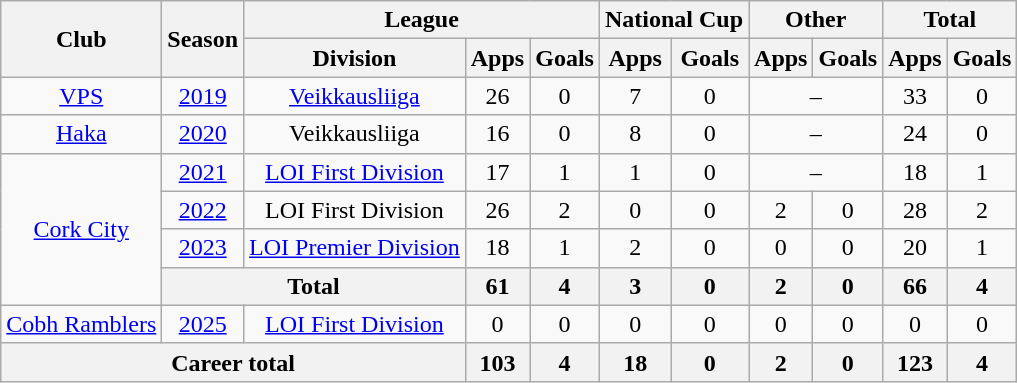<table class="wikitable" style="text-align:center">
<tr>
<th rowspan="2">Club</th>
<th rowspan="2">Season</th>
<th colspan="3">League</th>
<th colspan="2">National Cup</th>
<th colspan="2">Other</th>
<th colspan="2">Total</th>
</tr>
<tr>
<th>Division</th>
<th>Apps</th>
<th>Goals</th>
<th>Apps</th>
<th>Goals</th>
<th>Apps</th>
<th>Goals</th>
<th>Apps</th>
<th>Goals</th>
</tr>
<tr>
<td><a href='#'>VPS</a></td>
<td><a href='#'>2019</a></td>
<td><a href='#'>Veikkausliiga</a></td>
<td>26</td>
<td>0</td>
<td>7</td>
<td>0</td>
<td colspan=2>–</td>
<td>33</td>
<td>0</td>
</tr>
<tr>
<td><a href='#'>Haka</a></td>
<td><a href='#'>2020</a></td>
<td>Veikkausliiga</td>
<td>16</td>
<td>0</td>
<td>8</td>
<td>0</td>
<td colspan=2>–</td>
<td>24</td>
<td>0</td>
</tr>
<tr>
<td rowspan=4><a href='#'>Cork City</a></td>
<td><a href='#'>2021</a></td>
<td><a href='#'>LOI First Division</a></td>
<td>17</td>
<td>1</td>
<td>1</td>
<td>0</td>
<td colspan=2>–</td>
<td>18</td>
<td>1</td>
</tr>
<tr>
<td><a href='#'>2022</a></td>
<td>LOI First Division</td>
<td>26</td>
<td>2</td>
<td>0</td>
<td>0</td>
<td>2</td>
<td>0</td>
<td>28</td>
<td>2</td>
</tr>
<tr>
<td><a href='#'>2023</a></td>
<td><a href='#'>LOI Premier Division</a></td>
<td>18</td>
<td>1</td>
<td>2</td>
<td>0</td>
<td>0</td>
<td>0</td>
<td>20</td>
<td>1</td>
</tr>
<tr>
<th colspan=2>Total</th>
<th>61</th>
<th>4</th>
<th>3</th>
<th>0</th>
<th>2</th>
<th>0</th>
<th>66</th>
<th>4</th>
</tr>
<tr>
<td><a href='#'>Cobh Ramblers</a></td>
<td><a href='#'>2025</a></td>
<td><a href='#'>LOI First Division</a></td>
<td>0</td>
<td>0</td>
<td>0</td>
<td>0</td>
<td>0</td>
<td>0</td>
<td>0</td>
<td>0</td>
</tr>
<tr>
<th colspan="3">Career total</th>
<th>103</th>
<th>4</th>
<th>18</th>
<th>0</th>
<th>2</th>
<th>0</th>
<th>123</th>
<th>4</th>
</tr>
</table>
